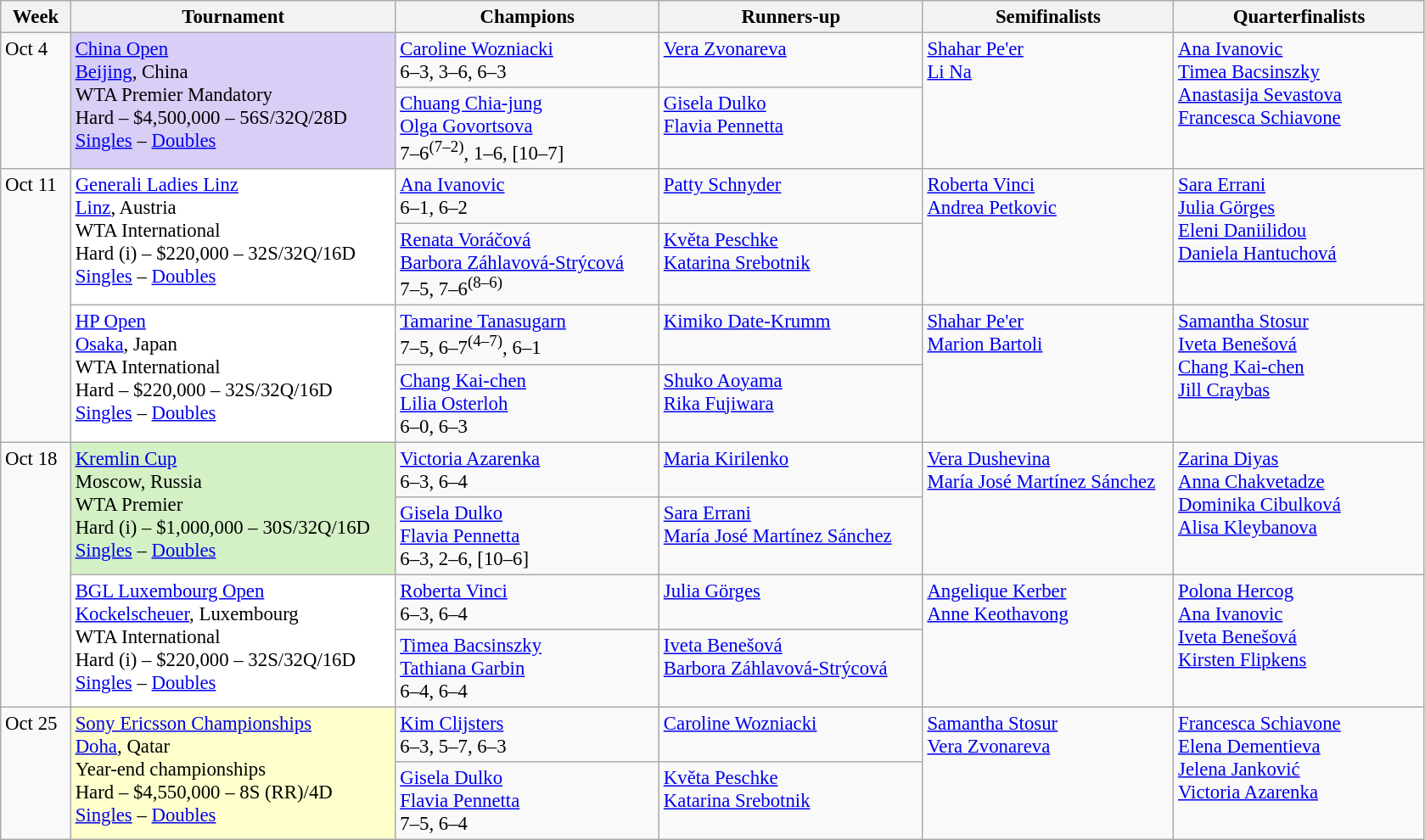<table class=wikitable style=font-size:95%>
<tr>
<th style="width:48px;">Week</th>
<th style="width:248px;">Tournament</th>
<th style="width:200px;">Champions</th>
<th style="width:200px;">Runners-up</th>
<th style="width:190px;">Semifinalists</th>
<th style="width:190px;">Quarterfinalists</th>
</tr>
<tr valign=top>
<td rowspan=2>Oct 4</td>
<td style="background:#d8cef6;" rowspan="2"><a href='#'>China Open</a><br> <a href='#'>Beijing</a>, China<br>WTA Premier Mandatory<br>Hard – $4,500,000 – 56S/32Q/28D<br><a href='#'>Singles</a> – <a href='#'>Doubles</a></td>
<td> <a href='#'>Caroline Wozniacki</a><br>6–3, 3–6, 6–3</td>
<td> <a href='#'>Vera Zvonareva</a></td>
<td rowspan=2> <a href='#'>Shahar Pe'er</a><br> <a href='#'>Li Na</a></td>
<td rowspan=2> <a href='#'>Ana Ivanovic</a><br>  <a href='#'>Timea Bacsinszky</a><br> <a href='#'>Anastasija Sevastova</a><br> <a href='#'>Francesca Schiavone</a></td>
</tr>
<tr valign=top>
<td> <a href='#'>Chuang Chia-jung</a><br> <a href='#'>Olga Govortsova</a><br>7–6<sup>(7–2)</sup>, 1–6, [10–7]</td>
<td> <a href='#'>Gisela Dulko</a> <br> <a href='#'>Flavia Pennetta</a></td>
</tr>
<tr valign=top>
<td rowspan=4>Oct 11</td>
<td style="background:#fff;" rowspan="2"><a href='#'>Generali Ladies Linz</a><br> <a href='#'>Linz</a>, Austria<br>WTA International<br>Hard (i) – $220,000 – 32S/32Q/16D<br><a href='#'>Singles</a> – <a href='#'>Doubles</a></td>
<td> <a href='#'>Ana Ivanovic</a><br> 6–1, 6–2</td>
<td> <a href='#'>Patty Schnyder</a></td>
<td rowspan=2> <a href='#'>Roberta Vinci</a> <br> <a href='#'>Andrea Petkovic</a></td>
<td rowspan=2> <a href='#'>Sara Errani</a><br> <a href='#'>Julia Görges</a><br> <a href='#'>Eleni Daniilidou</a><br> <a href='#'>Daniela Hantuchová</a></td>
</tr>
<tr valign=top>
<td> <a href='#'>Renata Voráčová</a><br> <a href='#'>Barbora Záhlavová-Strýcová</a><br> 7–5, 7–6<sup>(8–6)</sup></td>
<td> <a href='#'>Květa Peschke</a> <br> <a href='#'>Katarina Srebotnik</a></td>
</tr>
<tr valign=top>
<td style="background:#fff;" rowspan="2"><a href='#'>HP Open</a><br> <a href='#'>Osaka</a>, Japan<br>WTA International<br>Hard – $220,000 – 32S/32Q/16D<br><a href='#'>Singles</a> – <a href='#'>Doubles</a></td>
<td> <a href='#'>Tamarine Tanasugarn</a><br>7–5, 6–7<sup>(4–7)</sup>, 6–1</td>
<td> <a href='#'>Kimiko Date-Krumm</a></td>
<td rowspan=2> <a href='#'>Shahar Pe'er</a> <br> <a href='#'>Marion Bartoli</a></td>
<td rowspan=2> <a href='#'>Samantha Stosur</a><br> <a href='#'>Iveta Benešová</a> <br> <a href='#'>Chang Kai-chen</a><br> <a href='#'>Jill Craybas</a></td>
</tr>
<tr valign=top>
<td> <a href='#'>Chang Kai-chen</a><br> <a href='#'>Lilia Osterloh</a><br>6–0, 6–3</td>
<td> <a href='#'>Shuko Aoyama</a><br> <a href='#'>Rika Fujiwara</a></td>
</tr>
<tr valign=top>
<td rowspan=4>Oct 18</td>
<td style="background:#D4F1C5;" rowspan="2"><a href='#'>Kremlin Cup</a><br> Moscow, Russia<br>WTA Premier<br>Hard (i) – $1,000,000 – 30S/32Q/16D<br><a href='#'>Singles</a> – <a href='#'>Doubles</a></td>
<td> <a href='#'>Victoria Azarenka</a><br> 6–3, 6–4</td>
<td> <a href='#'>Maria Kirilenko</a></td>
<td rowspan=2> <a href='#'>Vera Dushevina</a> <br>  <a href='#'>María José Martínez Sánchez</a></td>
<td rowspan=2> <a href='#'>Zarina Diyas</a><br> <a href='#'>Anna Chakvetadze</a><br> <a href='#'>Dominika Cibulková</a><br> <a href='#'>Alisa Kleybanova</a></td>
</tr>
<tr valign=top>
<td> <a href='#'>Gisela Dulko</a><br> <a href='#'>Flavia Pennetta</a><br> 6–3, 2–6, [10–6]</td>
<td> <a href='#'>Sara Errani</a><br> <a href='#'>María José Martínez Sánchez</a></td>
</tr>
<tr valign=top>
<td style="background:#fff;" rowspan="2"><a href='#'>BGL Luxembourg Open</a><br> <a href='#'>Kockelscheuer</a>, Luxembourg<br>WTA International<br>Hard (i) – $220,000 – 32S/32Q/16D<br><a href='#'>Singles</a> – <a href='#'>Doubles</a></td>
<td> <a href='#'>Roberta Vinci</a><br> 6–3, 6–4</td>
<td> <a href='#'>Julia Görges</a></td>
<td rowspan=2> <a href='#'>Angelique Kerber</a><br>  <a href='#'>Anne Keothavong</a></td>
<td rowspan=2> <a href='#'>Polona Hercog</a><br>  <a href='#'>Ana Ivanovic</a> <br> <a href='#'>Iveta Benešová</a><br> <a href='#'>Kirsten Flipkens</a></td>
</tr>
<tr valign=top>
<td> <a href='#'>Timea Bacsinszky</a><br> <a href='#'>Tathiana Garbin</a><br> 6–4, 6–4</td>
<td> <a href='#'>Iveta Benešová</a><br> <a href='#'>Barbora Záhlavová-Strýcová</a></td>
</tr>
<tr valign=top>
<td rowspan=2>Oct 25</td>
<td style="background:#ffc;" rowspan="2"><a href='#'>Sony Ericsson Championships</a><br> <a href='#'>Doha</a>, Qatar<br>Year-end championships<br>Hard – $4,550,000 – 8S (RR)/4D<br><a href='#'>Singles</a> – <a href='#'>Doubles</a></td>
<td> <a href='#'>Kim Clijsters</a><br>6–3, 5–7, 6–3</td>
<td> <a href='#'>Caroline Wozniacki</a></td>
<td rowspan=2> <a href='#'>Samantha Stosur</a> <br> <a href='#'>Vera Zvonareva</a></td>
<td rowspan=2> <a href='#'>Francesca Schiavone</a><br> <a href='#'>Elena Dementieva</a><br> <a href='#'>Jelena Janković</a><br> <a href='#'>Victoria Azarenka</a></td>
</tr>
<tr valign=top>
<td> <a href='#'>Gisela Dulko</a><br> <a href='#'>Flavia Pennetta</a><br>7–5, 6–4</td>
<td> <a href='#'>Květa Peschke</a> <br>  <a href='#'>Katarina Srebotnik</a></td>
</tr>
</table>
